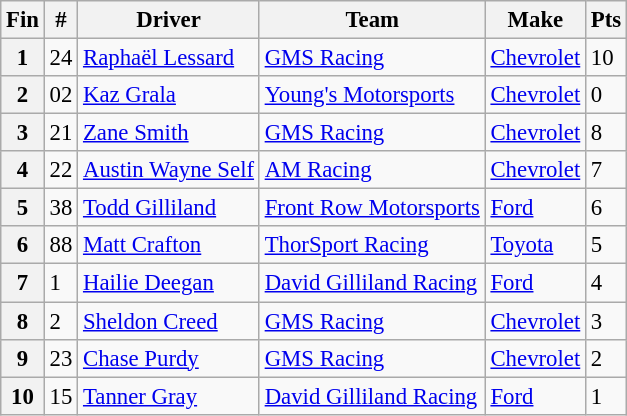<table class="wikitable" style="font-size:95%">
<tr>
<th>Fin</th>
<th>#</th>
<th>Driver</th>
<th>Team</th>
<th>Make</th>
<th>Pts</th>
</tr>
<tr>
<th>1</th>
<td>24</td>
<td><a href='#'>Raphaël Lessard</a></td>
<td><a href='#'>GMS Racing</a></td>
<td><a href='#'>Chevrolet</a></td>
<td>10</td>
</tr>
<tr>
<th>2</th>
<td>02</td>
<td><a href='#'>Kaz Grala</a></td>
<td><a href='#'>Young's Motorsports</a></td>
<td><a href='#'>Chevrolet</a></td>
<td>0</td>
</tr>
<tr>
<th>3</th>
<td>21</td>
<td><a href='#'>Zane Smith</a></td>
<td><a href='#'>GMS Racing</a></td>
<td><a href='#'>Chevrolet</a></td>
<td>8</td>
</tr>
<tr>
<th>4</th>
<td>22</td>
<td><a href='#'>Austin Wayne Self</a></td>
<td><a href='#'>AM Racing</a></td>
<td><a href='#'>Chevrolet</a></td>
<td>7</td>
</tr>
<tr>
<th>5</th>
<td>38</td>
<td><a href='#'>Todd Gilliland</a></td>
<td><a href='#'>Front Row Motorsports</a></td>
<td><a href='#'>Ford</a></td>
<td>6</td>
</tr>
<tr>
<th>6</th>
<td>88</td>
<td><a href='#'>Matt Crafton</a></td>
<td><a href='#'>ThorSport Racing</a></td>
<td><a href='#'>Toyota</a></td>
<td>5</td>
</tr>
<tr>
<th>7</th>
<td>1</td>
<td><a href='#'>Hailie Deegan</a></td>
<td><a href='#'>David Gilliland Racing</a></td>
<td><a href='#'>Ford</a></td>
<td>4</td>
</tr>
<tr>
<th>8</th>
<td>2</td>
<td><a href='#'>Sheldon Creed</a></td>
<td><a href='#'>GMS Racing</a></td>
<td><a href='#'>Chevrolet</a></td>
<td>3</td>
</tr>
<tr>
<th>9</th>
<td>23</td>
<td><a href='#'>Chase Purdy</a></td>
<td><a href='#'>GMS Racing</a></td>
<td><a href='#'>Chevrolet</a></td>
<td>2</td>
</tr>
<tr>
<th>10</th>
<td>15</td>
<td><a href='#'>Tanner Gray</a></td>
<td><a href='#'>David Gilliland Racing</a></td>
<td><a href='#'>Ford</a></td>
<td>1</td>
</tr>
</table>
